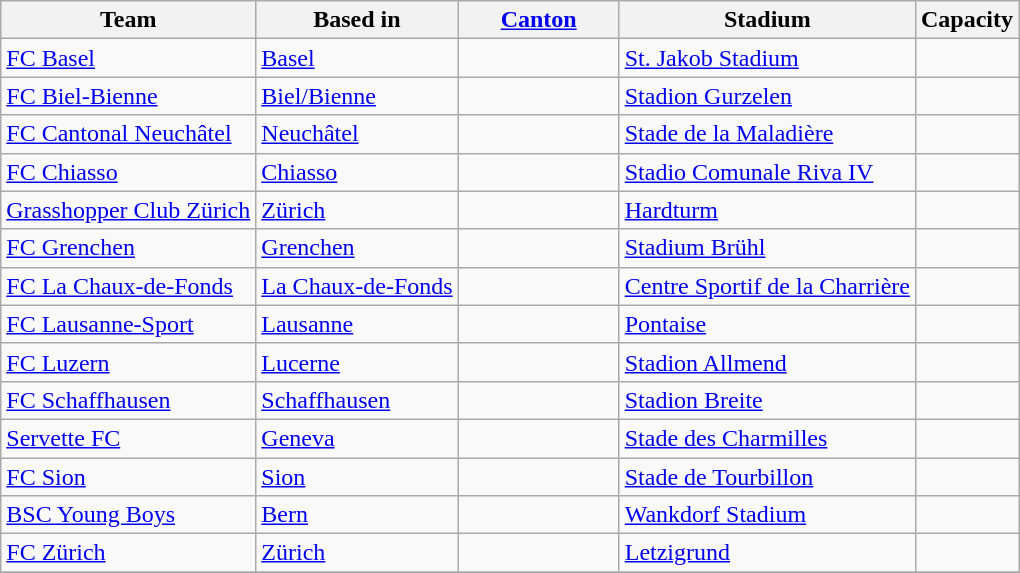<table class="wikitable sortable" style="text-align: left;">
<tr>
<th>Team</th>
<th>Based in</th>
<th width="100"><a href='#'>Canton</a></th>
<th>Stadium</th>
<th>Capacity</th>
</tr>
<tr>
<td><a href='#'>FC Basel</a></td>
<td><a href='#'>Basel</a></td>
<td></td>
<td><a href='#'>St. Jakob Stadium</a></td>
<td></td>
</tr>
<tr>
<td><a href='#'>FC Biel-Bienne</a></td>
<td><a href='#'>Biel/Bienne</a></td>
<td></td>
<td><a href='#'>Stadion Gurzelen</a></td>
<td></td>
</tr>
<tr>
<td><a href='#'>FC Cantonal Neuchâtel</a></td>
<td><a href='#'>Neuchâtel</a></td>
<td></td>
<td><a href='#'>Stade de la Maladière</a></td>
<td></td>
</tr>
<tr>
<td><a href='#'>FC Chiasso</a></td>
<td><a href='#'>Chiasso</a></td>
<td></td>
<td><a href='#'>Stadio Comunale Riva IV</a></td>
<td></td>
</tr>
<tr>
<td><a href='#'>Grasshopper Club Zürich</a></td>
<td><a href='#'>Zürich</a></td>
<td></td>
<td><a href='#'>Hardturm</a></td>
<td></td>
</tr>
<tr>
<td><a href='#'>FC Grenchen</a></td>
<td><a href='#'>Grenchen</a></td>
<td></td>
<td><a href='#'>Stadium Brühl</a></td>
<td></td>
</tr>
<tr>
<td><a href='#'>FC La Chaux-de-Fonds</a></td>
<td><a href='#'>La Chaux-de-Fonds</a></td>
<td></td>
<td><a href='#'>Centre Sportif de la Charrière</a></td>
<td></td>
</tr>
<tr>
<td><a href='#'>FC Lausanne-Sport</a></td>
<td><a href='#'>Lausanne</a></td>
<td></td>
<td><a href='#'>Pontaise</a></td>
<td></td>
</tr>
<tr>
<td><a href='#'>FC Luzern</a></td>
<td><a href='#'>Lucerne</a></td>
<td></td>
<td><a href='#'>Stadion Allmend</a></td>
<td></td>
</tr>
<tr>
<td><a href='#'>FC Schaffhausen</a></td>
<td><a href='#'>Schaffhausen</a></td>
<td></td>
<td><a href='#'>Stadion Breite</a></td>
<td></td>
</tr>
<tr>
<td><a href='#'>Servette FC</a></td>
<td><a href='#'>Geneva</a></td>
<td></td>
<td><a href='#'>Stade des Charmilles</a></td>
<td></td>
</tr>
<tr>
<td><a href='#'>FC Sion</a></td>
<td><a href='#'>Sion</a></td>
<td></td>
<td><a href='#'>Stade de Tourbillon</a></td>
<td></td>
</tr>
<tr>
<td><a href='#'>BSC Young Boys</a></td>
<td><a href='#'>Bern</a></td>
<td></td>
<td><a href='#'>Wankdorf Stadium</a></td>
<td></td>
</tr>
<tr>
<td><a href='#'>FC Zürich</a></td>
<td><a href='#'>Zürich</a></td>
<td></td>
<td><a href='#'>Letzigrund</a></td>
<td></td>
</tr>
<tr>
</tr>
</table>
